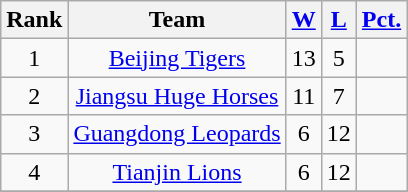<table class="wikitable" style="text-align:center;">
<tr>
<th>Rank</th>
<th>Team</th>
<th><a href='#'>W</a></th>
<th><a href='#'>L</a></th>
<th><a href='#'>Pct.</a></th>
</tr>
<tr>
<td>1</td>
<td><a href='#'>Beijing Tigers</a></td>
<td>13</td>
<td>5</td>
<td></td>
</tr>
<tr>
<td>2</td>
<td><a href='#'>Jiangsu Huge Horses</a></td>
<td>11</td>
<td>7</td>
<td></td>
</tr>
<tr>
<td>3</td>
<td><a href='#'>Guangdong Leopards</a></td>
<td>6</td>
<td>12</td>
<td></td>
</tr>
<tr>
<td>4</td>
<td><a href='#'>Tianjin Lions</a></td>
<td>6</td>
<td>12</td>
<td></td>
</tr>
<tr>
</tr>
</table>
